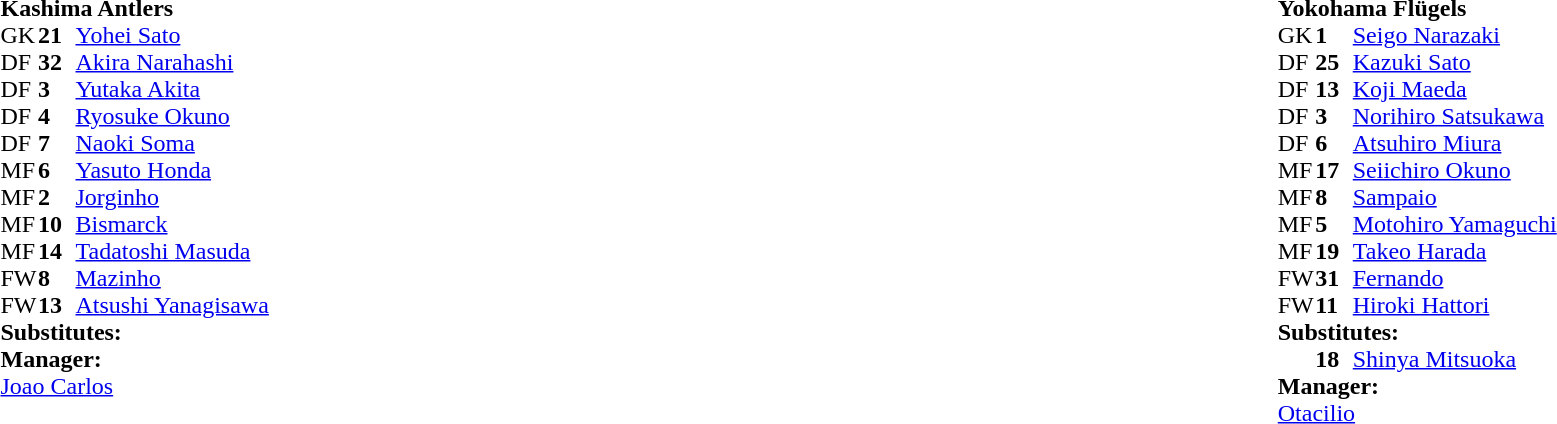<table width="100%">
<tr>
<td valign="top" width="50%"><br><table style="font-size: 100%" cellspacing="0" cellpadding="0">
<tr>
<td colspan="4"><strong>Kashima Antlers</strong></td>
</tr>
<tr>
<th width="25"></th>
<th width="25"></th>
</tr>
<tr>
<td>GK</td>
<td><strong>21</strong></td>
<td> <a href='#'>Yohei Sato</a></td>
</tr>
<tr>
<td>DF</td>
<td><strong>32</strong></td>
<td> <a href='#'>Akira Narahashi</a></td>
</tr>
<tr>
<td>DF</td>
<td><strong>3</strong></td>
<td> <a href='#'>Yutaka Akita</a></td>
</tr>
<tr>
<td>DF</td>
<td><strong>4</strong></td>
<td> <a href='#'>Ryosuke Okuno</a></td>
</tr>
<tr>
<td>DF</td>
<td><strong>7</strong></td>
<td> <a href='#'>Naoki Soma</a></td>
</tr>
<tr>
<td>MF</td>
<td><strong>6</strong></td>
<td> <a href='#'>Yasuto Honda</a></td>
</tr>
<tr>
<td>MF</td>
<td><strong>2</strong></td>
<td> <a href='#'>Jorginho</a></td>
</tr>
<tr>
<td>MF</td>
<td><strong>10</strong></td>
<td> <a href='#'>Bismarck</a></td>
</tr>
<tr>
<td>MF</td>
<td><strong>14</strong></td>
<td> <a href='#'>Tadatoshi Masuda</a></td>
</tr>
<tr>
<td>FW</td>
<td><strong>8</strong></td>
<td> <a href='#'>Mazinho</a></td>
</tr>
<tr>
<td>FW</td>
<td><strong>13</strong></td>
<td> <a href='#'>Atsushi Yanagisawa</a></td>
</tr>
<tr>
<td colspan="4"><strong>Substitutes:</strong></td>
</tr>
<tr>
<td colspan="4"><strong>Manager:</strong></td>
</tr>
<tr>
<td colspan="3"> <a href='#'>Joao Carlos</a></td>
</tr>
</table>
</td>
<td valign="top" width="50%"><br><table style="font-size: 100%" cellspacing="0" cellpadding="0" align="center">
<tr>
<td colspan="4"><strong>Yokohama Flügels</strong></td>
</tr>
<tr>
<th width="25"></th>
<th width="25"></th>
</tr>
<tr>
<td>GK</td>
<td><strong>1</strong></td>
<td> <a href='#'>Seigo Narazaki</a></td>
</tr>
<tr>
<td>DF</td>
<td><strong>25</strong></td>
<td> <a href='#'>Kazuki Sato</a></td>
</tr>
<tr>
<td>DF</td>
<td><strong>13</strong></td>
<td> <a href='#'>Koji Maeda</a></td>
</tr>
<tr>
<td>DF</td>
<td><strong>3</strong></td>
<td> <a href='#'>Norihiro Satsukawa</a></td>
</tr>
<tr>
<td>DF</td>
<td><strong>6</strong></td>
<td> <a href='#'>Atsuhiro Miura</a></td>
</tr>
<tr>
<td>MF</td>
<td><strong>17</strong></td>
<td> <a href='#'>Seiichiro Okuno</a></td>
</tr>
<tr>
<td>MF</td>
<td><strong>8</strong></td>
<td> <a href='#'>Sampaio</a></td>
</tr>
<tr>
<td>MF</td>
<td><strong>5</strong></td>
<td> <a href='#'>Motohiro Yamaguchi</a></td>
</tr>
<tr>
<td>MF</td>
<td><strong>19</strong></td>
<td> <a href='#'>Takeo Harada</a></td>
<td></td>
</tr>
<tr>
<td>FW</td>
<td><strong>31</strong></td>
<td> <a href='#'>Fernando</a></td>
</tr>
<tr>
<td>FW</td>
<td><strong>11</strong></td>
<td> <a href='#'>Hiroki Hattori</a></td>
</tr>
<tr>
<td colspan="4"><strong>Substitutes:</strong></td>
</tr>
<tr>
<td></td>
<td><strong>18</strong></td>
<td> <a href='#'>Shinya Mitsuoka</a></td>
<td></td>
</tr>
<tr>
<td colspan="4"><strong>Manager:</strong></td>
</tr>
<tr>
<td colspan="3"> <a href='#'>Otacilio</a></td>
</tr>
</table>
</td>
</tr>
</table>
